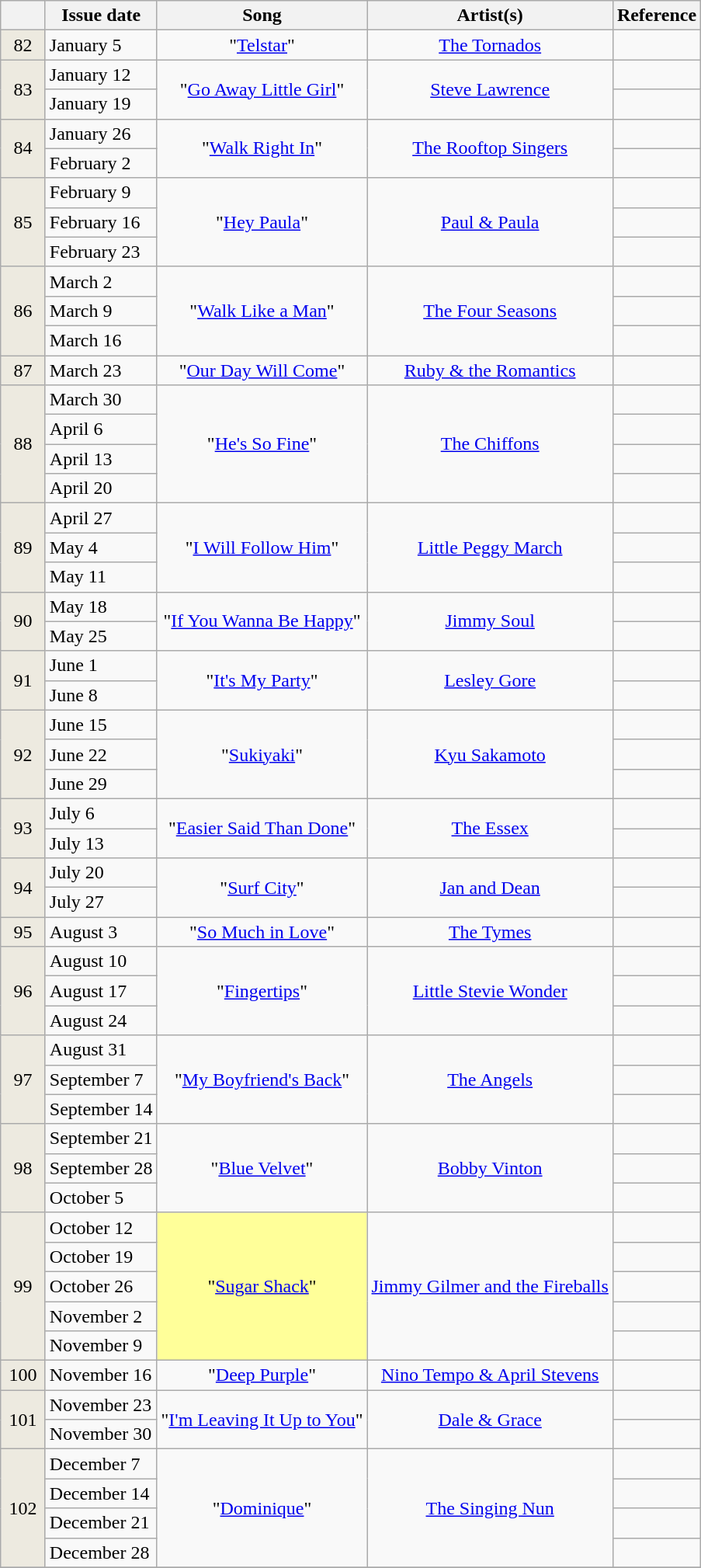<table class="wikitable">
<tr>
<th width=31></th>
<th>Issue date</th>
<th>Song</th>
<th>Artist(s)</th>
<th>Reference</th>
</tr>
<tr>
<td bgcolor=#EDEAE0 align=center>82</td>
<td>January 5</td>
<td align="center">"<a href='#'>Telstar</a>"</td>
<td align="center"><a href='#'>The Tornados</a></td>
<td align="center"></td>
</tr>
<tr>
<td bgcolor=#EDEAE0 align=center rowspan=2>83</td>
<td>January 12</td>
<td align="center" rowspan="2">"<a href='#'>Go Away Little Girl</a>"</td>
<td align="center" rowspan="2"><a href='#'>Steve Lawrence</a></td>
<td align="center"></td>
</tr>
<tr>
<td>January 19</td>
<td align="center"></td>
</tr>
<tr>
<td bgcolor=#EDEAE0 align=center rowspan=2>84</td>
<td>January 26</td>
<td align="center" rowspan="2">"<a href='#'>Walk Right In</a>"</td>
<td align="center" rowspan="2"><a href='#'>The Rooftop Singers</a></td>
<td align="center"></td>
</tr>
<tr>
<td>February 2</td>
<td align="center"></td>
</tr>
<tr>
<td bgcolor=#EDEAE0 align=center rowspan=3>85</td>
<td>February 9</td>
<td align="center" rowspan="3">"<a href='#'>Hey Paula</a>"</td>
<td align="center" rowspan="3"><a href='#'>Paul & Paula</a></td>
<td align="center"></td>
</tr>
<tr>
<td>February 16</td>
<td align="center"></td>
</tr>
<tr>
<td>February 23</td>
<td align="center"></td>
</tr>
<tr>
<td bgcolor=#EDEAE0 align=center rowspan=3>86</td>
<td>March 2</td>
<td align="center" rowspan="3">"<a href='#'>Walk Like a Man</a>"</td>
<td align="center" rowspan="3"><a href='#'>The Four Seasons</a></td>
<td align="center"></td>
</tr>
<tr>
<td>March 9</td>
<td align="center"></td>
</tr>
<tr>
<td>March 16</td>
<td align="center"></td>
</tr>
<tr>
<td bgcolor=#EDEAE0 align=center>87</td>
<td>March 23</td>
<td align="center">"<a href='#'>Our Day Will Come</a>"</td>
<td align="center"><a href='#'>Ruby & the Romantics</a></td>
<td align="center"></td>
</tr>
<tr>
<td bgcolor=#EDEAE0 align=center rowspan=4>88</td>
<td>March 30</td>
<td align="center" rowspan="4">"<a href='#'>He's So Fine</a>"</td>
<td align="center" rowspan="4"><a href='#'>The Chiffons</a></td>
<td align="center"></td>
</tr>
<tr>
<td>April 6</td>
<td align="center"></td>
</tr>
<tr>
<td>April 13</td>
<td align="center"></td>
</tr>
<tr>
<td>April 20</td>
<td align="center"></td>
</tr>
<tr>
<td bgcolor=#EDEAE0 align=center rowspan=3>89</td>
<td>April 27</td>
<td align="center" rowspan="3">"<a href='#'>I Will Follow Him</a>"</td>
<td align="center" rowspan="3"><a href='#'>Little Peggy March</a></td>
<td align="center"></td>
</tr>
<tr>
<td>May 4</td>
<td align="center"></td>
</tr>
<tr>
<td>May 11</td>
<td align="center"></td>
</tr>
<tr>
<td bgcolor=#EDEAE0 align=center rowspan=2>90</td>
<td>May 18</td>
<td align="center" rowspan="2">"<a href='#'>If You Wanna Be Happy</a>"</td>
<td align="center" rowspan="2"><a href='#'>Jimmy Soul</a></td>
<td align="center"></td>
</tr>
<tr>
<td>May 25</td>
<td align="center"></td>
</tr>
<tr>
<td bgcolor=#EDEAE0 align=center rowspan=2>91</td>
<td>June 1</td>
<td align="center" rowspan="2">"<a href='#'>It's My Party</a>"</td>
<td align="center" rowspan="2"><a href='#'>Lesley Gore</a></td>
<td align="center"></td>
</tr>
<tr>
<td>June 8</td>
<td align="center"></td>
</tr>
<tr>
<td bgcolor=#EDEAE0 align=center rowspan=3>92</td>
<td>June 15</td>
<td align="center" rowspan="3">"<a href='#'>Sukiyaki</a>"</td>
<td align="center" rowspan="3"><a href='#'>Kyu Sakamoto</a></td>
<td align="center"></td>
</tr>
<tr>
<td>June 22</td>
<td align="center"></td>
</tr>
<tr>
<td>June 29</td>
<td align="center"></td>
</tr>
<tr>
<td bgcolor=#EDEAE0 align=center rowspan=2>93</td>
<td>July 6</td>
<td align="center" rowspan="2">"<a href='#'>Easier Said Than Done</a>"</td>
<td align="center" rowspan="2"><a href='#'>The Essex</a></td>
<td align="center"></td>
</tr>
<tr>
<td>July 13</td>
<td align="center"></td>
</tr>
<tr>
<td bgcolor=#EDEAE0 align=center rowspan=2>94</td>
<td>July 20</td>
<td align="center" rowspan="2">"<a href='#'>Surf City</a>"</td>
<td align="center" rowspan="2"><a href='#'>Jan and Dean</a></td>
<td align="center"></td>
</tr>
<tr>
<td>July 27</td>
<td align="center"></td>
</tr>
<tr>
<td bgcolor=#EDEAE0 align=center>95</td>
<td>August 3</td>
<td align="center">"<a href='#'>So Much in Love</a>"</td>
<td align="center"><a href='#'>The Tymes</a></td>
<td align="center"></td>
</tr>
<tr>
<td bgcolor=#EDEAE0 align=center rowspan=3>96</td>
<td>August 10</td>
<td align="center" rowspan="3">"<a href='#'>Fingertips</a>"</td>
<td align="center" rowspan="3"><a href='#'>Little Stevie Wonder</a></td>
<td align="center"></td>
</tr>
<tr>
<td>August 17</td>
<td align="center"></td>
</tr>
<tr>
<td>August 24</td>
<td align="center"></td>
</tr>
<tr>
<td bgcolor=#EDEAE0 align=center rowspan=3>97</td>
<td>August 31</td>
<td align="center" rowspan="3">"<a href='#'>My Boyfriend's Back</a>"</td>
<td align="center" rowspan="3"><a href='#'>The Angels</a></td>
<td align="center"></td>
</tr>
<tr>
<td>September 7</td>
<td align="center"></td>
</tr>
<tr>
<td>September 14</td>
<td align="center"></td>
</tr>
<tr>
<td bgcolor=#EDEAE0 align=center rowspan=3>98</td>
<td>September 21</td>
<td align="center" rowspan="3">"<a href='#'>Blue Velvet</a>"</td>
<td align="center" rowspan="3"><a href='#'>Bobby Vinton</a></td>
<td align="center"></td>
</tr>
<tr>
<td>September 28</td>
<td align="center"></td>
</tr>
<tr>
<td>October 5</td>
<td align="center"></td>
</tr>
<tr>
<td bgcolor=#EDEAE0 align=center rowspan=5>99</td>
<td>October 12</td>
<td bgcolor=#FFFF99 align="center" rowspan="5">"<a href='#'>Sugar Shack</a>"</td>
<td align="center" rowspan="5"><a href='#'>Jimmy Gilmer and the Fireballs</a></td>
<td align="center"></td>
</tr>
<tr>
<td>October 19</td>
<td align="center"></td>
</tr>
<tr>
<td>October 26</td>
<td align="center"></td>
</tr>
<tr>
<td>November 2</td>
<td align="center"></td>
</tr>
<tr>
<td>November 9</td>
<td align="center"></td>
</tr>
<tr>
<td bgcolor=#EDEAE0 align=center>100</td>
<td>November 16</td>
<td align="center">"<a href='#'>Deep Purple</a>"</td>
<td align="center"><a href='#'>Nino Tempo & April Stevens</a></td>
<td align="center"></td>
</tr>
<tr>
<td bgcolor=#EDEAE0 align=center rowspan=2>101</td>
<td>November 23</td>
<td align="center" rowspan="2">"<a href='#'>I'm Leaving It Up to You</a>"</td>
<td align="center" rowspan="2"><a href='#'>Dale & Grace</a></td>
<td align="center"></td>
</tr>
<tr>
<td>November 30</td>
<td align="center"></td>
</tr>
<tr>
<td bgcolor=#EDEAE0 align=center rowspan=4>102</td>
<td>December 7</td>
<td align="center" rowspan="4">"<a href='#'>Dominique</a>"</td>
<td align="center" rowspan="4"><a href='#'>The Singing Nun</a></td>
<td align="center"></td>
</tr>
<tr>
<td>December 14</td>
<td align="center"></td>
</tr>
<tr>
<td>December 21</td>
<td align="center"></td>
</tr>
<tr>
<td>December 28</td>
<td align="center"></td>
</tr>
<tr>
</tr>
</table>
